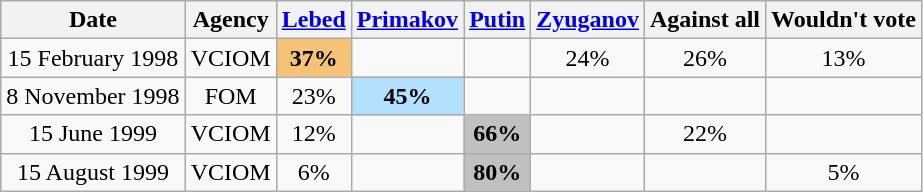<table class=wikitable style=text-align:center>
<tr>
<th>Date</th>
<th>Agency</th>
<th><a href='#'>Lebed</a></th>
<th><a href='#'>Primakov</a></th>
<th><a href='#'>Putin</a></th>
<th><a href='#'>Zyuganov</a></th>
<th>Against all</th>
<th>Wouldn't vote</th>
</tr>
<tr>
<td>15 February 1998</td>
<td>VCIOM</td>
<td style="background:#f5c276"><strong>37%</strong></td>
<td></td>
<td></td>
<td>24%</td>
<td>26%</td>
<td>13%</td>
</tr>
<tr>
<td>8 November 1998</td>
<td>FOM</td>
<td>23%</td>
<td style="background:#B3E0FF"><strong>45%</strong></td>
<td></td>
<td></td>
<td></td>
<td></td>
</tr>
<tr>
<td>15 June 1999</td>
<td>VCIOM</td>
<td>12%</td>
<td></td>
<td style="background:#C0C0C0"><strong>66%</strong></td>
<td></td>
<td>22%</td>
<td></td>
</tr>
<tr>
<td>15 August 1999</td>
<td>VCIOM</td>
<td>6%</td>
<td></td>
<td style="background:#C0C0C0"><strong>80%</strong></td>
<td></td>
<td></td>
<td>5%</td>
</tr>
</table>
